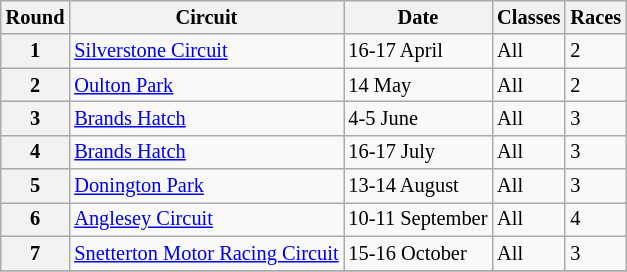<table class="wikitable" style="font-size: 85%;">
<tr>
<th>Round</th>
<th>Circuit</th>
<th>Date</th>
<th>Classes</th>
<th>Races</th>
</tr>
<tr>
<th>1</th>
<td><a href='#'>Silverstone Circuit</a></td>
<td>16-17 April</td>
<td>All</td>
<td>2</td>
</tr>
<tr>
<th>2</th>
<td><a href='#'>Oulton Park</a></td>
<td>14 May</td>
<td>All</td>
<td>2</td>
</tr>
<tr>
<th>3</th>
<td><a href='#'>Brands Hatch</a></td>
<td>4-5 June</td>
<td>All</td>
<td>3</td>
</tr>
<tr>
<th>4</th>
<td><a href='#'>Brands Hatch</a></td>
<td>16-17 July</td>
<td>All</td>
<td>3</td>
</tr>
<tr>
<th>5</th>
<td><a href='#'>Donington Park</a></td>
<td>13-14 August</td>
<td>All</td>
<td>3</td>
</tr>
<tr>
<th>6</th>
<td><a href='#'>Anglesey Circuit</a></td>
<td>10-11 September</td>
<td>All</td>
<td>4</td>
</tr>
<tr>
<th>7</th>
<td><a href='#'>Snetterton Motor Racing Circuit</a></td>
<td>15-16 October</td>
<td>All</td>
<td>3</td>
</tr>
<tr>
</tr>
</table>
